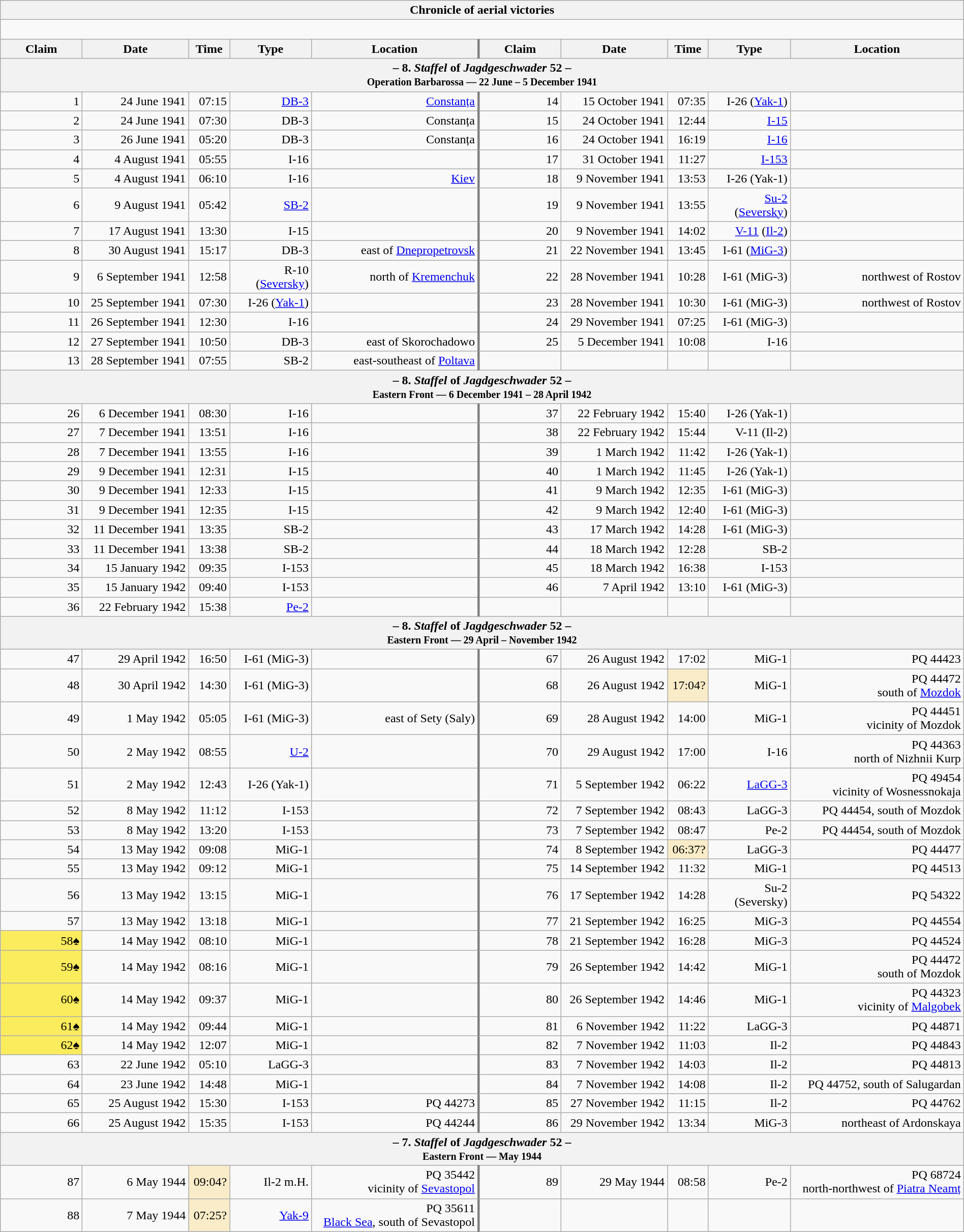<table class="wikitable plainrowheaders collapsible" style="margin-left: auto; margin-right: auto; border: none; text-align:right; width: 100%;">
<tr>
<th colspan="10">Chronicle of aerial victories</th>
</tr>
<tr>
<td colspan="10" style="text-align: left;"><br>
</td>
</tr>
<tr>
<th scope="col" width="100px">Claim</th>
<th scope="col">Date</th>
<th scope="col">Time</th>
<th scope="col" width="100px">Type</th>
<th scope="col">Location</th>
<th scope="col" style="border-left: 3px solid grey;" width="100px">Claim</th>
<th scope="col">Date</th>
<th scope="col">Time</th>
<th scope="col" width="100px">Type</th>
<th scope="col">Location</th>
</tr>
<tr>
<th colspan="10">– 8. <em>Staffel</em> of <em>Jagdgeschwader</em> 52 –<br><small>Operation Barbarossa — 22 June – 5 December 1941</small></th>
</tr>
<tr>
<td>1</td>
<td>24 June 1941</td>
<td>07:15</td>
<td><a href='#'>DB-3</a></td>
<td><a href='#'>Constanța</a></td>
<td style="border-left: 3px solid grey;">14</td>
<td>15 October 1941</td>
<td>07:35</td>
<td>I-26 (<a href='#'>Yak-1</a>)</td>
<td></td>
</tr>
<tr>
<td>2</td>
<td>24 June 1941</td>
<td>07:30</td>
<td>DB-3</td>
<td>Constanța</td>
<td style="border-left: 3px solid grey;">15</td>
<td>24 October 1941</td>
<td>12:44</td>
<td><a href='#'>I-15</a></td>
<td></td>
</tr>
<tr>
<td>3</td>
<td>26 June 1941</td>
<td>05:20</td>
<td>DB-3</td>
<td>Constanța</td>
<td style="border-left: 3px solid grey;">16</td>
<td>24 October 1941</td>
<td>16:19</td>
<td><a href='#'>I-16</a></td>
<td></td>
</tr>
<tr>
<td>4</td>
<td>4 August 1941</td>
<td>05:55</td>
<td>I-16</td>
<td></td>
<td style="border-left: 3px solid grey;">17</td>
<td>31 October 1941</td>
<td>11:27</td>
<td><a href='#'>I-153</a></td>
<td></td>
</tr>
<tr>
<td>5</td>
<td>4 August 1941</td>
<td>06:10</td>
<td>I-16</td>
<td><a href='#'>Kiev</a></td>
<td style="border-left: 3px solid grey;">18</td>
<td>9 November 1941</td>
<td>13:53</td>
<td>I-26 (Yak-1)</td>
<td></td>
</tr>
<tr>
<td>6</td>
<td>9 August 1941</td>
<td>05:42</td>
<td><a href='#'>SB-2</a></td>
<td></td>
<td style="border-left: 3px solid grey;">19</td>
<td>9 November 1941</td>
<td>13:55</td>
<td><a href='#'>Su-2</a> (<a href='#'>Seversky</a>)</td>
<td></td>
</tr>
<tr>
<td>7</td>
<td>17 August 1941</td>
<td>13:30</td>
<td>I-15</td>
<td></td>
<td style="border-left: 3px solid grey;">20</td>
<td>9 November 1941</td>
<td>14:02</td>
<td><a href='#'>V-11</a> (<a href='#'>Il-2</a>)</td>
<td></td>
</tr>
<tr>
<td>8</td>
<td>30 August 1941</td>
<td>15:17</td>
<td>DB-3</td>
<td>east of <a href='#'>Dnepropetrovsk</a></td>
<td style="border-left: 3px solid grey;">21</td>
<td>22 November 1941</td>
<td>13:45</td>
<td>I-61 (<a href='#'>MiG-3</a>)</td>
<td></td>
</tr>
<tr>
<td>9</td>
<td>6 September 1941</td>
<td>12:58</td>
<td>R-10 (<a href='#'>Seversky</a>)</td>
<td>north of <a href='#'>Kremenchuk</a></td>
<td style="border-left: 3px solid grey;">22</td>
<td>28 November 1941</td>
<td>10:28</td>
<td>I-61 (MiG-3)</td>
<td>northwest of Rostov</td>
</tr>
<tr>
<td>10</td>
<td>25 September 1941</td>
<td>07:30</td>
<td>I-26 (<a href='#'>Yak-1</a>)</td>
<td></td>
<td style="border-left: 3px solid grey;">23</td>
<td>28 November 1941</td>
<td>10:30</td>
<td>I-61 (MiG-3)</td>
<td>northwest of Rostov</td>
</tr>
<tr>
<td>11</td>
<td>26 September 1941</td>
<td>12:30</td>
<td>I-16</td>
<td></td>
<td style="border-left: 3px solid grey;">24</td>
<td>29 November 1941</td>
<td>07:25</td>
<td>I-61 (MiG-3)</td>
<td></td>
</tr>
<tr>
<td>12</td>
<td>27 September 1941</td>
<td>10:50</td>
<td>DB-3</td>
<td> east of Skorochadowo</td>
<td style="border-left: 3px solid grey;">25</td>
<td>5 December 1941</td>
<td>10:08</td>
<td>I-16</td>
<td></td>
</tr>
<tr>
<td>13</td>
<td>28 September 1941</td>
<td>07:55</td>
<td>SB-2</td>
<td>east-southeast of <a href='#'>Poltava</a></td>
<td style="border-left: 3px solid grey;"></td>
<td></td>
<td></td>
<td></td>
<td></td>
</tr>
<tr>
<th colspan="12">– 8. <em>Staffel</em> of <em>Jagdgeschwader</em> 52 –<br><small>Eastern Front — 6 December 1941 – 28 April 1942</small></th>
</tr>
<tr>
<td>26</td>
<td>6 December 1941</td>
<td>08:30</td>
<td>I-16</td>
<td></td>
<td style="border-left: 3px solid grey;">37</td>
<td>22 February 1942</td>
<td>15:40</td>
<td>I-26 (Yak-1)</td>
<td></td>
</tr>
<tr>
<td>27</td>
<td>7 December 1941</td>
<td>13:51</td>
<td>I-16</td>
<td></td>
<td style="border-left: 3px solid grey;">38</td>
<td>22 February 1942</td>
<td>15:44</td>
<td>V-11 (Il-2)</td>
<td></td>
</tr>
<tr>
<td>28</td>
<td>7 December 1941</td>
<td>13:55</td>
<td>I-16</td>
<td></td>
<td style="border-left: 3px solid grey;">39</td>
<td>1 March 1942</td>
<td>11:42</td>
<td>I-26 (Yak-1)</td>
<td></td>
</tr>
<tr>
<td>29</td>
<td>9 December 1941</td>
<td>12:31</td>
<td>I-15</td>
<td></td>
<td style="border-left: 3px solid grey;">40</td>
<td>1 March 1942</td>
<td>11:45</td>
<td>I-26 (Yak-1)</td>
<td></td>
</tr>
<tr>
<td>30</td>
<td>9 December 1941</td>
<td>12:33</td>
<td>I-15</td>
<td></td>
<td style="border-left: 3px solid grey;">41</td>
<td>9 March 1942</td>
<td>12:35</td>
<td>I-61 (MiG-3)</td>
<td></td>
</tr>
<tr>
<td>31</td>
<td>9 December 1941</td>
<td>12:35</td>
<td>I-15</td>
<td></td>
<td style="border-left: 3px solid grey;">42</td>
<td>9 March 1942</td>
<td>12:40</td>
<td>I-61 (MiG-3)</td>
<td></td>
</tr>
<tr>
<td>32</td>
<td>11 December 1941</td>
<td>13:35</td>
<td>SB-2</td>
<td></td>
<td style="border-left: 3px solid grey;">43</td>
<td>17 March 1942</td>
<td>14:28</td>
<td>I-61 (MiG-3)</td>
<td></td>
</tr>
<tr>
<td>33</td>
<td>11 December 1941</td>
<td>13:38</td>
<td>SB-2</td>
<td></td>
<td style="border-left: 3px solid grey;">44</td>
<td>18 March 1942</td>
<td>12:28</td>
<td>SB-2</td>
<td></td>
</tr>
<tr>
<td>34</td>
<td>15 January 1942</td>
<td>09:35</td>
<td>I-153</td>
<td></td>
<td style="border-left: 3px solid grey;">45</td>
<td>18 March 1942</td>
<td>16:38</td>
<td>I-153</td>
<td></td>
</tr>
<tr>
<td>35</td>
<td>15 January 1942</td>
<td>09:40</td>
<td>I-153</td>
<td></td>
<td style="border-left: 3px solid grey;">46</td>
<td>7 April 1942</td>
<td>13:10</td>
<td>I-61 (MiG-3)</td>
<td></td>
</tr>
<tr>
<td>36</td>
<td>22 February 1942</td>
<td>15:38</td>
<td><a href='#'>Pe-2</a></td>
<td></td>
<td style="border-left: 3px solid grey;"></td>
<td></td>
<td></td>
<td></td>
<td></td>
</tr>
<tr>
<th colspan="10">– 8. <em>Staffel</em> of <em>Jagdgeschwader</em> 52 –<br><small>Eastern Front — 29 April – November 1942</small></th>
</tr>
<tr>
<td>47</td>
<td>29 April 1942</td>
<td>16:50</td>
<td>I-61 (MiG-3)</td>
<td></td>
<td style="border-left: 3px solid grey;">67</td>
<td>26 August 1942</td>
<td>17:02</td>
<td>MiG-1</td>
<td>PQ 44423</td>
</tr>
<tr>
<td>48</td>
<td>30 April 1942</td>
<td>14:30</td>
<td>I-61 (MiG-3)</td>
<td></td>
<td style="border-left: 3px solid grey;">68</td>
<td>26 August 1942</td>
<td style="background:#faecc8">17:04?</td>
<td>MiG-1</td>
<td>PQ 44472<br>south of <a href='#'>Mozdok</a></td>
</tr>
<tr>
<td>49</td>
<td>1 May 1942</td>
<td>05:05</td>
<td>I-61 (MiG-3)</td>
<td> east of Sety (Saly)</td>
<td style="border-left: 3px solid grey;">69</td>
<td>28 August 1942</td>
<td>14:00</td>
<td>MiG-1</td>
<td>PQ 44451<br>vicinity of Mozdok</td>
</tr>
<tr>
<td>50</td>
<td>2 May 1942</td>
<td>08:55</td>
<td><a href='#'>U-2</a></td>
<td></td>
<td style="border-left: 3px solid grey;">70</td>
<td>29 August 1942</td>
<td>17:00</td>
<td>I-16</td>
<td>PQ 44363<br>north of Nizhnii Kurp</td>
</tr>
<tr>
<td>51</td>
<td>2 May 1942</td>
<td>12:43</td>
<td>I-26 (Yak-1)</td>
<td></td>
<td style="border-left: 3px solid grey;">71</td>
<td>5 September 1942</td>
<td>06:22</td>
<td><a href='#'>LaGG-3</a></td>
<td>PQ 49454<br>vicinity of Wosnessnokaja</td>
</tr>
<tr>
<td>52</td>
<td>8 May 1942</td>
<td>11:12</td>
<td>I-153</td>
<td></td>
<td style="border-left: 3px solid grey;">72</td>
<td>7 September 1942</td>
<td>08:43</td>
<td>LaGG-3</td>
<td>PQ 44454, south of Mozdok</td>
</tr>
<tr>
<td>53</td>
<td>8 May 1942</td>
<td>13:20</td>
<td>I-153</td>
<td></td>
<td style="border-left: 3px solid grey;">73</td>
<td>7 September 1942</td>
<td>08:47</td>
<td>Pe-2</td>
<td>PQ 44454, south of Mozdok</td>
</tr>
<tr>
<td>54</td>
<td>13 May 1942</td>
<td>09:08</td>
<td>MiG-1</td>
<td></td>
<td style="border-left: 3px solid grey;">74</td>
<td>8 September 1942</td>
<td style="background:#faecc8">06:37?</td>
<td>LaGG-3</td>
<td>PQ 44477</td>
</tr>
<tr>
<td>55</td>
<td>13 May 1942</td>
<td>09:12</td>
<td>MiG-1</td>
<td></td>
<td style="border-left: 3px solid grey;">75</td>
<td>14 September 1942</td>
<td>11:32</td>
<td>MiG-1</td>
<td>PQ 44513</td>
</tr>
<tr>
<td>56</td>
<td>13 May 1942</td>
<td>13:15</td>
<td>MiG-1</td>
<td></td>
<td style="border-left: 3px solid grey;">76</td>
<td>17 September 1942</td>
<td>14:28</td>
<td>Su-2 (Seversky)</td>
<td>PQ 54322</td>
</tr>
<tr>
<td>57</td>
<td>13 May 1942</td>
<td>13:18</td>
<td>MiG-1</td>
<td></td>
<td style="border-left: 3px solid grey;">77</td>
<td>21 September 1942</td>
<td>16:25</td>
<td>MiG-3</td>
<td>PQ 44554</td>
</tr>
<tr>
<td style="background:#fbec5d;">58♠</td>
<td>14 May 1942</td>
<td>08:10</td>
<td>MiG-1</td>
<td></td>
<td style="border-left: 3px solid grey;">78</td>
<td>21 September 1942</td>
<td>16:28</td>
<td>MiG-3</td>
<td>PQ 44524</td>
</tr>
<tr>
<td style="background:#fbec5d;">59♠</td>
<td>14 May 1942</td>
<td>08:16</td>
<td>MiG-1</td>
<td></td>
<td style="border-left: 3px solid grey;">79</td>
<td>26 September 1942</td>
<td>14:42</td>
<td>MiG-1</td>
<td>PQ 44472<br>south of Mozdok</td>
</tr>
<tr>
<td style="background:#fbec5d;">60♠</td>
<td>14 May 1942</td>
<td>09:37</td>
<td>MiG-1</td>
<td></td>
<td style="border-left: 3px solid grey;">80</td>
<td>26 September 1942</td>
<td>14:46</td>
<td>MiG-1</td>
<td>PQ 44323<br>vicinity of <a href='#'>Malgobek</a></td>
</tr>
<tr>
<td style="background:#fbec5d;">61♠</td>
<td>14 May 1942</td>
<td>09:44</td>
<td>MiG-1</td>
<td></td>
<td style="border-left: 3px solid grey;">81</td>
<td>6 November 1942</td>
<td>11:22</td>
<td>LaGG-3</td>
<td>PQ 44871</td>
</tr>
<tr>
<td style="background:#fbec5d;">62♠</td>
<td>14 May 1942</td>
<td>12:07</td>
<td>MiG-1</td>
<td></td>
<td style="border-left: 3px solid grey;">82</td>
<td>7 November 1942</td>
<td>11:03</td>
<td>Il-2</td>
<td>PQ 44843</td>
</tr>
<tr>
<td>63</td>
<td>22 June 1942</td>
<td>05:10</td>
<td>LaGG-3</td>
<td></td>
<td style="border-left: 3px solid grey;">83</td>
<td>7 November 1942</td>
<td>14:03</td>
<td>Il-2</td>
<td>PQ 44813</td>
</tr>
<tr>
<td>64</td>
<td>23 June 1942</td>
<td>14:48</td>
<td>MiG-1</td>
<td></td>
<td style="border-left: 3px solid grey;">84</td>
<td>7 November 1942</td>
<td>14:08</td>
<td>Il-2</td>
<td>PQ 44752, south of Salugardan</td>
</tr>
<tr>
<td>65</td>
<td>25 August 1942</td>
<td>15:30</td>
<td>I-153</td>
<td>PQ 44273</td>
<td style="border-left: 3px solid grey;">85</td>
<td>27 November 1942</td>
<td>11:15</td>
<td>Il-2</td>
<td>PQ 44762</td>
</tr>
<tr>
<td>66</td>
<td>25 August 1942</td>
<td>15:35</td>
<td>I-153</td>
<td>PQ 44244</td>
<td style="border-left: 3px solid grey;">86</td>
<td>29 November 1942</td>
<td>13:34</td>
<td>MiG-3</td>
<td> northeast of Ardonskaya</td>
</tr>
<tr>
<th colspan="12">– 7. <em>Staffel</em> of <em>Jagdgeschwader</em> 52 –<br><small>Eastern Front — May 1944</small></th>
</tr>
<tr>
<td>87</td>
<td>6 May 1944</td>
<td style="background:#faecc8">09:04?</td>
<td>Il-2 m.H.</td>
<td>PQ 35442<br>vicinity of <a href='#'>Sevastopol</a></td>
<td style="border-left: 3px solid grey;">89</td>
<td>29 May 1944</td>
<td>08:58</td>
<td>Pe-2</td>
<td>PQ 68724<br> north-northwest of <a href='#'>Piatra Neamț</a></td>
</tr>
<tr>
<td>88</td>
<td>7 May 1944</td>
<td style="background:#faecc8">07:25?</td>
<td><a href='#'>Yak-9</a></td>
<td>PQ 35611<br><a href='#'>Black Sea</a>,  south of Sevastopol</td>
<td style="border-left: 3px solid grey;"></td>
<td></td>
<td></td>
<td></td>
<td></td>
</tr>
</table>
